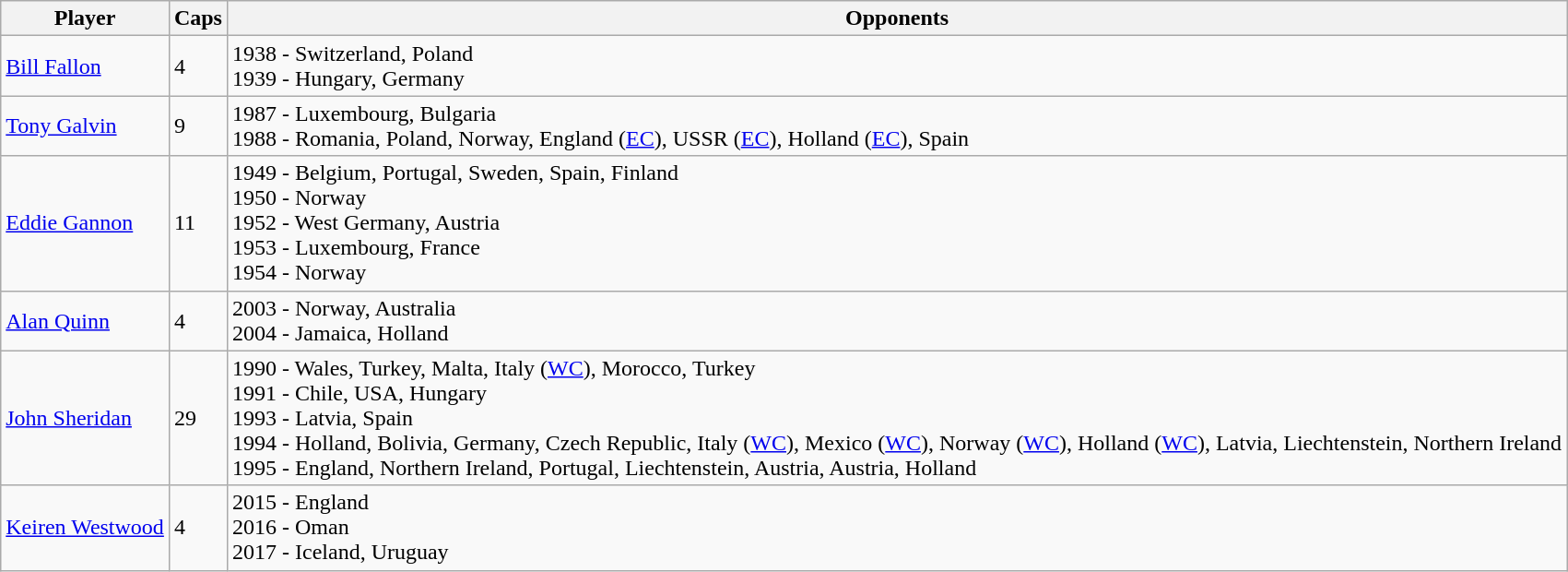<table class="wikitable">
<tr>
<th>Player</th>
<th>Caps</th>
<th>Opponents</th>
</tr>
<tr>
<td><a href='#'>Bill Fallon</a></td>
<td>4</td>
<td>1938 - Switzerland, Poland<br>1939 - Hungary, Germany</td>
</tr>
<tr>
<td><a href='#'>Tony Galvin</a></td>
<td>9</td>
<td>1987 - Luxembourg, Bulgaria<br>1988 - Romania, Poland, Norway, England (<a href='#'>EC</a>), USSR (<a href='#'>EC</a>), Holland (<a href='#'>EC</a>), Spain</td>
</tr>
<tr>
<td><a href='#'>Eddie Gannon</a></td>
<td>11</td>
<td>1949 - Belgium, Portugal, Sweden, Spain, Finland<br>1950 - Norway<br>1952 - West Germany, Austria<br>1953 - Luxembourg, France<br>1954 - Norway</td>
</tr>
<tr>
<td><a href='#'>Alan Quinn</a></td>
<td>4</td>
<td>2003 - Norway, Australia<br>2004 - Jamaica, Holland</td>
</tr>
<tr>
<td><a href='#'>John Sheridan</a></td>
<td>29</td>
<td>1990 - Wales, Turkey, Malta, Italy (<a href='#'>WC</a>), Morocco, Turkey<br>1991 - Chile, USA, Hungary<br>1993 - Latvia, Spain<br>1994 - Holland, Bolivia, Germany, Czech Republic, Italy (<a href='#'>WC</a>), Mexico (<a href='#'>WC</a>), Norway (<a href='#'>WC</a>), Holland (<a href='#'>WC</a>), Latvia, Liechtenstein, Northern Ireland<br>1995 - England, Northern Ireland, Portugal, Liechtenstein, Austria, Austria, Holland</td>
</tr>
<tr>
<td><a href='#'>Keiren Westwood</a></td>
<td>4</td>
<td>2015 - England<br>2016 - Oman<br>2017 - Iceland, Uruguay</td>
</tr>
</table>
